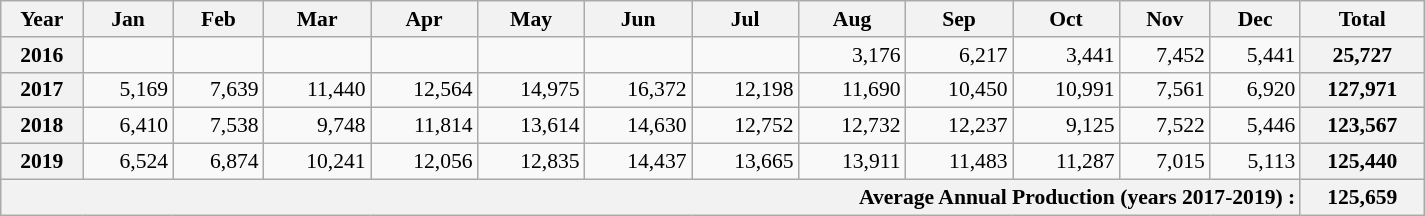<table class=wikitable style="text-align:right; font-size:0.9em; width:950px;">
<tr>
<th>Year</th>
<th>Jan</th>
<th>Feb</th>
<th>Mar</th>
<th>Apr</th>
<th>May</th>
<th>Jun</th>
<th>Jul</th>
<th>Aug</th>
<th>Sep</th>
<th>Oct</th>
<th>Nov</th>
<th>Dec</th>
<th>Total</th>
</tr>
<tr>
<th>2016</th>
<td></td>
<td></td>
<td></td>
<td></td>
<td></td>
<td></td>
<td></td>
<td>3,176</td>
<td>6,217</td>
<td>3,441</td>
<td>7,452</td>
<td>5,441</td>
<th>25,727</th>
</tr>
<tr>
<th>2017</th>
<td>5,169</td>
<td>7,639</td>
<td>11,440</td>
<td>12,564</td>
<td>14,975</td>
<td>16,372</td>
<td>12,198</td>
<td>11,690</td>
<td>10,450</td>
<td>10,991</td>
<td>7,561</td>
<td>6,920</td>
<th>127,971</th>
</tr>
<tr>
<th>2018</th>
<td>6,410</td>
<td>7,538</td>
<td>9,748</td>
<td>11,814</td>
<td>13,614</td>
<td>14,630</td>
<td>12,752</td>
<td>12,732</td>
<td>12,237</td>
<td>9,125</td>
<td>7,522</td>
<td>5,446</td>
<th>123,567</th>
</tr>
<tr>
<th>2019</th>
<td>6,524</td>
<td>6,874</td>
<td>10,241</td>
<td>12,056</td>
<td>12,835</td>
<td>14,437</td>
<td>13,665</td>
<td>13,911</td>
<td>11,483</td>
<td>11,287</td>
<td>7,015</td>
<td>5,113</td>
<th>125,440</th>
</tr>
<tr>
<th colspan=13 style="text-align:right">Average Annual Production (years 2017-2019) :</th>
<th>125,659</th>
</tr>
</table>
